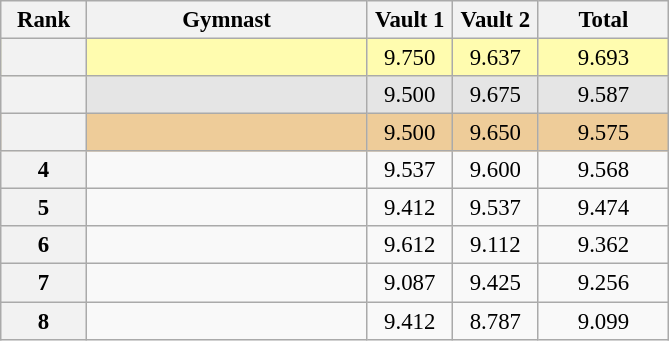<table class="wikitable sortable" style="text-align:center; font-size:95%">
<tr>
<th scope="col" style="width:50px;">Rank</th>
<th scope="col" style="width:180px;">Gymnast</th>
<th scope="col" style="width:50px;">Vault 1</th>
<th scope="col" style="width:50px;">Vault 2</th>
<th scope="col" style="width:80px;">Total</th>
</tr>
<tr style="background:#fffcaf;">
<th scope=row style="text-align:center"></th>
<td style="text-align:left;"></td>
<td>9.750</td>
<td>9.637</td>
<td>9.693</td>
</tr>
<tr style="background:#e5e5e5;">
<th scope=row style="text-align:center"></th>
<td style="text-align:left;"></td>
<td>9.500</td>
<td>9.675</td>
<td>9.587</td>
</tr>
<tr style="background:#ec9;">
<th scope=row style="text-align:center"></th>
<td style="text-align:left;"></td>
<td>9.500</td>
<td>9.650</td>
<td>9.575</td>
</tr>
<tr>
<th scope=row style="text-align:center">4</th>
<td style="text-align:left;"></td>
<td>9.537</td>
<td>9.600</td>
<td>9.568</td>
</tr>
<tr>
<th scope=row style="text-align:center">5</th>
<td style="text-align:left;"></td>
<td>9.412</td>
<td>9.537</td>
<td>9.474</td>
</tr>
<tr>
<th scope=row style="text-align:center">6</th>
<td style="text-align:left;"></td>
<td>9.612</td>
<td>9.112</td>
<td>9.362</td>
</tr>
<tr>
<th scope=row style="text-align:center">7</th>
<td style="text-align:left;"></td>
<td>9.087</td>
<td>9.425</td>
<td>9.256</td>
</tr>
<tr>
<th scope=row style="text-align:center">8</th>
<td style="text-align:left;"></td>
<td>9.412</td>
<td>8.787</td>
<td>9.099</td>
</tr>
</table>
